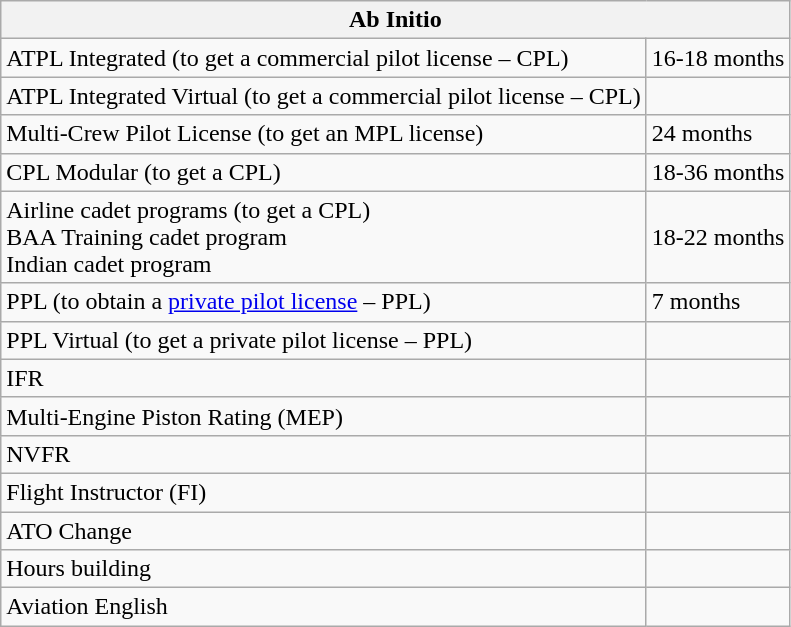<table class="wikitable">
<tr>
<th colspan="2">Ab Initio</th>
</tr>
<tr>
<td>ATPL Integrated (to get a commercial pilot license – CPL)</td>
<td>16-18 months</td>
</tr>
<tr>
<td>ATPL Integrated Virtual (to get a commercial pilot license – CPL)</td>
<td></td>
</tr>
<tr>
<td>Multi-Crew Pilot License (to get an MPL license)</td>
<td>24 months</td>
</tr>
<tr>
<td>CPL Modular (to get a CPL)</td>
<td>18-36 months</td>
</tr>
<tr>
<td>Airline cadet programs (to get a CPL)<br>BAA Training cadet program<br>Indian cadet program</td>
<td>18-22 months</td>
</tr>
<tr>
<td>PPL (to obtain a <a href='#'>private pilot license</a> – PPL)</td>
<td>7 months</td>
</tr>
<tr>
<td>PPL Virtual (to get a private pilot license – PPL)</td>
<td></td>
</tr>
<tr>
<td>IFR</td>
<td></td>
</tr>
<tr>
<td>Multi-Engine Piston Rating (MEP)</td>
<td></td>
</tr>
<tr>
<td>NVFR</td>
<td></td>
</tr>
<tr>
<td>Flight Instructor (FI)</td>
<td></td>
</tr>
<tr>
<td>ATO Change</td>
<td></td>
</tr>
<tr>
<td>Hours building</td>
<td></td>
</tr>
<tr>
<td>Aviation English</td>
<td></td>
</tr>
</table>
